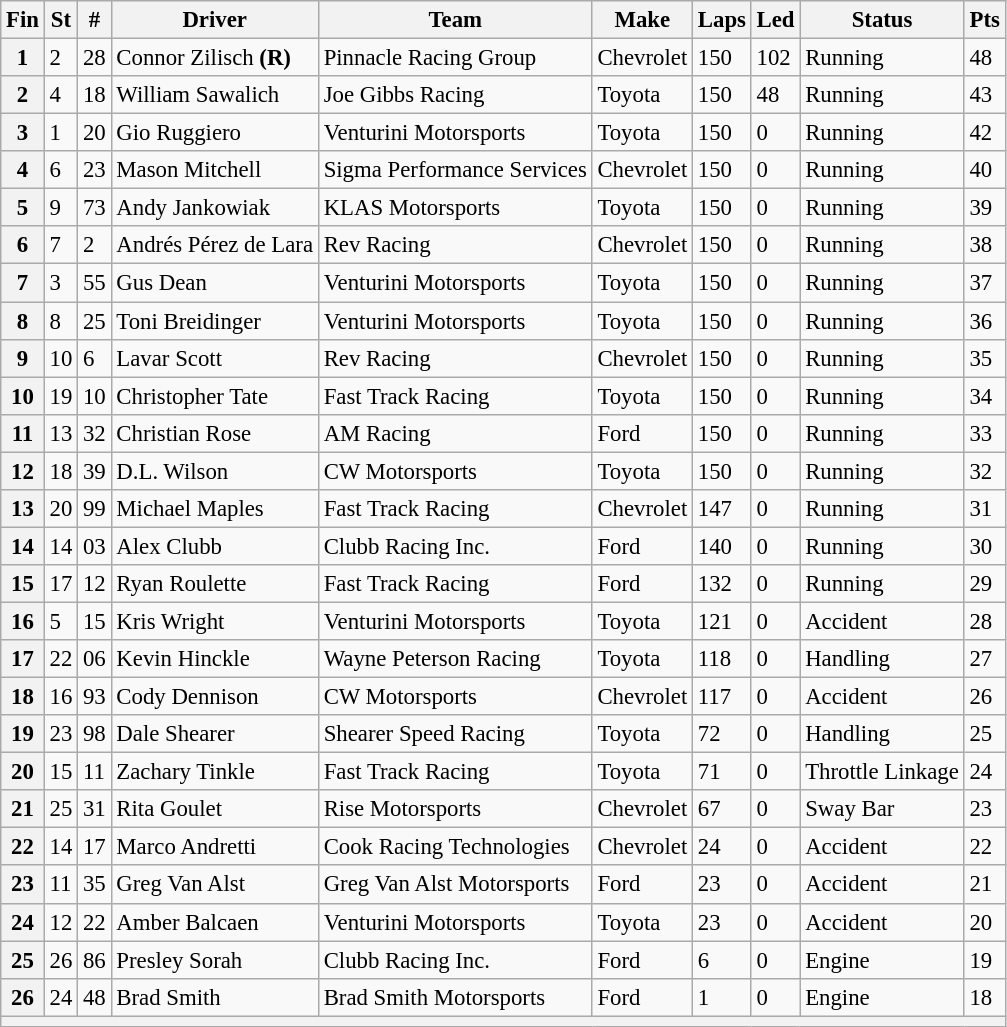<table class="wikitable" style="font-size:95%">
<tr>
<th>Fin</th>
<th>St</th>
<th>#</th>
<th>Driver</th>
<th>Team</th>
<th>Make</th>
<th>Laps</th>
<th>Led</th>
<th>Status</th>
<th>Pts</th>
</tr>
<tr>
<th>1</th>
<td>2</td>
<td>28</td>
<td>Connor Zilisch <strong>(R)</strong></td>
<td>Pinnacle Racing Group</td>
<td>Chevrolet</td>
<td>150</td>
<td>102</td>
<td>Running</td>
<td>48</td>
</tr>
<tr>
<th>2</th>
<td>4</td>
<td>18</td>
<td>William Sawalich</td>
<td>Joe Gibbs Racing</td>
<td>Toyota</td>
<td>150</td>
<td>48</td>
<td>Running</td>
<td>43</td>
</tr>
<tr>
<th>3</th>
<td>1</td>
<td>20</td>
<td>Gio Ruggiero</td>
<td>Venturini Motorsports</td>
<td>Toyota</td>
<td>150</td>
<td>0</td>
<td>Running</td>
<td>42</td>
</tr>
<tr>
<th>4</th>
<td>6</td>
<td>23</td>
<td>Mason Mitchell</td>
<td>Sigma Performance Services</td>
<td>Chevrolet</td>
<td>150</td>
<td>0</td>
<td>Running</td>
<td>40</td>
</tr>
<tr>
<th>5</th>
<td>9</td>
<td>73</td>
<td>Andy Jankowiak</td>
<td>KLAS Motorsports</td>
<td>Toyota</td>
<td>150</td>
<td>0</td>
<td>Running</td>
<td>39</td>
</tr>
<tr>
<th>6</th>
<td>7</td>
<td>2</td>
<td>Andrés Pérez de Lara</td>
<td>Rev Racing</td>
<td>Chevrolet</td>
<td>150</td>
<td>0</td>
<td>Running</td>
<td>38</td>
</tr>
<tr>
<th>7</th>
<td>3</td>
<td>55</td>
<td>Gus Dean</td>
<td>Venturini Motorsports</td>
<td>Toyota</td>
<td>150</td>
<td>0</td>
<td>Running</td>
<td>37</td>
</tr>
<tr>
<th>8</th>
<td>8</td>
<td>25</td>
<td>Toni Breidinger</td>
<td>Venturini Motorsports</td>
<td>Toyota</td>
<td>150</td>
<td>0</td>
<td>Running</td>
<td>36</td>
</tr>
<tr>
<th>9</th>
<td>10</td>
<td>6</td>
<td>Lavar Scott</td>
<td>Rev Racing</td>
<td>Chevrolet</td>
<td>150</td>
<td>0</td>
<td>Running</td>
<td>35</td>
</tr>
<tr>
<th>10</th>
<td>19</td>
<td>10</td>
<td>Christopher Tate</td>
<td>Fast Track Racing</td>
<td>Toyota</td>
<td>150</td>
<td>0</td>
<td>Running</td>
<td>34</td>
</tr>
<tr>
<th>11</th>
<td>13</td>
<td>32</td>
<td>Christian Rose</td>
<td>AM Racing</td>
<td>Ford</td>
<td>150</td>
<td>0</td>
<td>Running</td>
<td>33</td>
</tr>
<tr>
<th>12</th>
<td>18</td>
<td>39</td>
<td>D.L. Wilson</td>
<td>CW Motorsports</td>
<td>Toyota</td>
<td>150</td>
<td>0</td>
<td>Running</td>
<td>32</td>
</tr>
<tr>
<th>13</th>
<td>20</td>
<td>99</td>
<td>Michael Maples</td>
<td>Fast Track Racing</td>
<td>Chevrolet</td>
<td>147</td>
<td>0</td>
<td>Running</td>
<td>31</td>
</tr>
<tr>
<th>14</th>
<td>14</td>
<td>03</td>
<td>Alex Clubb</td>
<td>Clubb Racing Inc.</td>
<td>Ford</td>
<td>140</td>
<td>0</td>
<td>Running</td>
<td>30</td>
</tr>
<tr>
<th>15</th>
<td>17</td>
<td>12</td>
<td>Ryan Roulette</td>
<td>Fast Track Racing</td>
<td>Ford</td>
<td>132</td>
<td>0</td>
<td>Running</td>
<td>29</td>
</tr>
<tr>
<th>16</th>
<td>5</td>
<td>15</td>
<td>Kris Wright</td>
<td>Venturini Motorsports</td>
<td>Toyota</td>
<td>121</td>
<td>0</td>
<td>Accident</td>
<td>28</td>
</tr>
<tr>
<th>17</th>
<td>22</td>
<td>06</td>
<td>Kevin Hinckle</td>
<td>Wayne Peterson Racing</td>
<td>Toyota</td>
<td>118</td>
<td>0</td>
<td>Handling</td>
<td>27</td>
</tr>
<tr>
<th>18</th>
<td>16</td>
<td>93</td>
<td>Cody Dennison</td>
<td>CW Motorsports</td>
<td>Chevrolet</td>
<td>117</td>
<td>0</td>
<td>Accident</td>
<td>26</td>
</tr>
<tr>
<th>19</th>
<td>23</td>
<td>98</td>
<td>Dale Shearer</td>
<td>Shearer Speed Racing</td>
<td>Toyota</td>
<td>72</td>
<td>0</td>
<td>Handling</td>
<td>25</td>
</tr>
<tr>
<th>20</th>
<td>15</td>
<td>11</td>
<td>Zachary Tinkle</td>
<td>Fast Track Racing</td>
<td>Toyota</td>
<td>71</td>
<td>0</td>
<td>Throttle Linkage</td>
<td>24</td>
</tr>
<tr>
<th>21</th>
<td>25</td>
<td>31</td>
<td>Rita Goulet</td>
<td>Rise Motorsports</td>
<td>Chevrolet</td>
<td>67</td>
<td>0</td>
<td>Sway Bar</td>
<td>23</td>
</tr>
<tr>
<th>22</th>
<td>14</td>
<td>17</td>
<td>Marco Andretti</td>
<td>Cook Racing Technologies</td>
<td>Chevrolet</td>
<td>24</td>
<td>0</td>
<td>Accident</td>
<td>22</td>
</tr>
<tr>
<th>23</th>
<td>11</td>
<td>35</td>
<td>Greg Van Alst</td>
<td>Greg Van Alst Motorsports</td>
<td>Ford</td>
<td>23</td>
<td>0</td>
<td>Accident</td>
<td>21</td>
</tr>
<tr>
<th>24</th>
<td>12</td>
<td>22</td>
<td>Amber Balcaen</td>
<td>Venturini Motorsports</td>
<td>Toyota</td>
<td>23</td>
<td>0</td>
<td>Accident</td>
<td>20</td>
</tr>
<tr>
<th>25</th>
<td>26</td>
<td>86</td>
<td>Presley Sorah</td>
<td>Clubb Racing Inc.</td>
<td>Ford</td>
<td>6</td>
<td>0</td>
<td>Engine</td>
<td>19</td>
</tr>
<tr>
<th>26</th>
<td>24</td>
<td>48</td>
<td>Brad Smith</td>
<td>Brad Smith Motorsports</td>
<td>Ford</td>
<td>1</td>
<td>0</td>
<td>Engine</td>
<td>18</td>
</tr>
<tr>
<th colspan="10"></th>
</tr>
</table>
